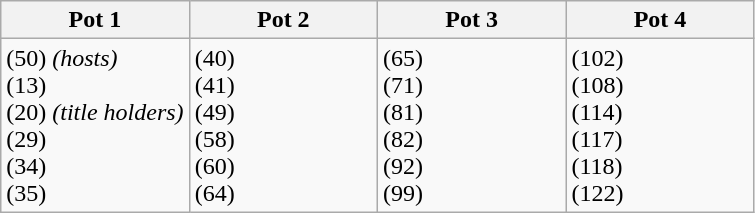<table class=wikitable>
<tr>
<th width=25%>Pot 1</th>
<th width=25%>Pot 2</th>
<th width=25%>Pot 3</th>
<th width=25%>Pot 4</th>
</tr>
<tr valign=top>
<td> (50) <em>(hosts)</em><br> (13)<br> (20) <em>(title holders)</em><br> (29)<br> (34)<br> (35)</td>
<td> (40)<br> (41)<br> (49)<br> (58)<br> (60)<br> (64)</td>
<td> (65)<br> (71)<br> (81)<br> (82)<br> (92)<br> (99)</td>
<td> (102)<br> (108)<br> (114)<br> (117)<br> (118)<br> (122)</td>
</tr>
</table>
